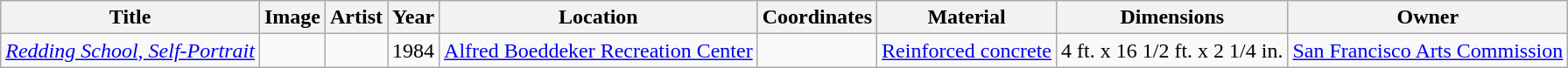<table class="wikitable sortable">
<tr>
<th>Title</th>
<th>Image</th>
<th>Artist</th>
<th>Year</th>
<th>Location</th>
<th>Coordinates</th>
<th>Material</th>
<th>Dimensions</th>
<th>Owner</th>
</tr>
<tr>
<td><em><a href='#'>Redding School, Self-Portrait</a></em></td>
<td></td>
<td></td>
<td>1984</td>
<td><a href='#'>Alfred Boeddeker Recreation Center</a></td>
<td><small></small></td>
<td><a href='#'>Reinforced concrete</a></td>
<td>4 ft. x 16 1/2 ft. x 2 1/4 in.</td>
<td><a href='#'>San Francisco Arts Commission</a></td>
</tr>
</table>
